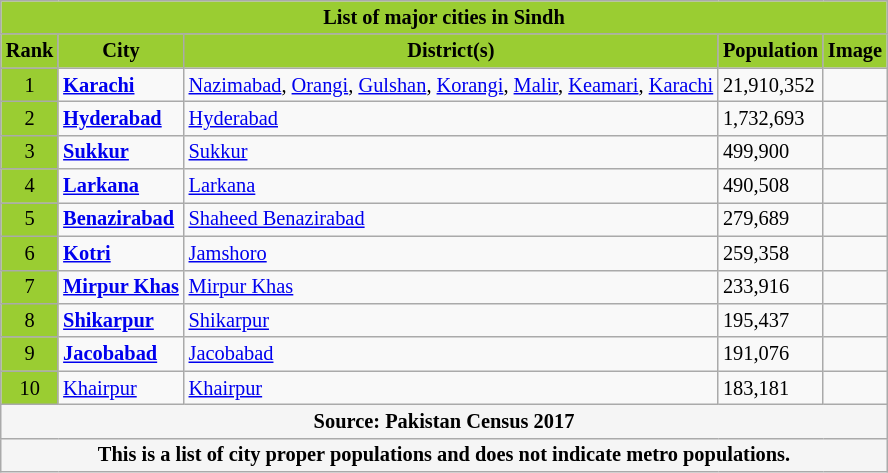<table class="wikitable" style="font-size: 85%; border: #999 solid 1px; text-align: lcenter; margin-bottom: 0; margin: 1em auto 1em auto">
<tr>
<th colspan="5" style="text-align:center; background:YellowGreen;"><strong>List of major cities in Sindh</strong></th>
</tr>
<tr>
<th style="text-align:center; background:YellowGreen;">Rank</th>
<th style="text-align:center; background:YellowGreen;">City</th>
<th style="text-align:center; background:YellowGreen;">District(s)</th>
<th style="text-align:center; background:YellowGreen;">Population</th>
<th style="text-align:center; background:YellowGreen;">Image</th>
</tr>
<tr>
<td style="text-align:center; background:YellowGreen;">1</td>
<td align=left><strong><a href='#'>Karachi</a></strong></td>
<td align=left><a href='#'>Nazimabad</a>, <a href='#'>Orangi</a>, <a href='#'>Gulshan</a>, <a href='#'>Korangi</a>, <a href='#'>Malir</a>, <a href='#'>Keamari</a>, <a href='#'>Karachi</a></td>
<td>21,910,352</td>
<td></td>
</tr>
<tr>
<td style="text-align:center; background:YellowGreen;">2</td>
<td align=left><strong><a href='#'>Hyderabad</a></strong></td>
<td align=left><a href='#'>Hyderabad</a></td>
<td>1,732,693</td>
<td></td>
</tr>
<tr>
<td style="text-align:center; background:YellowGreen;">3</td>
<td align=left><strong><a href='#'>Sukkur</a></strong></td>
<td align=left><a href='#'>Sukkur</a></td>
<td>499,900</td>
<td></td>
</tr>
<tr>
<td style="text-align:center; background:YellowGreen;">4</td>
<td align=left><strong><a href='#'>Larkana</a></strong></td>
<td align=left><a href='#'>Larkana</a></td>
<td>490,508</td>
<td></td>
</tr>
<tr>
<td style="text-align:center; background:YellowGreen;">5</td>
<td align=left><strong><a href='#'>Benazirabad</a></strong></td>
<td align="left"><a href='#'>Shaheed Benazirabad</a></td>
<td>279,689</td>
<td></td>
</tr>
<tr>
<td style="text-align:center; background:YellowGreen;">6</td>
<td align=left><strong><a href='#'>Kotri</a></strong></td>
<td align=left><a href='#'>Jamshoro</a></td>
<td>259,358</td>
<td></td>
</tr>
<tr>
<td style="text-align:center; background:YellowGreen;">7</td>
<td align=left><strong><a href='#'>Mirpur Khas</a></strong></td>
<td align=left><a href='#'>Mirpur Khas</a></td>
<td>233,916</td>
<td></td>
</tr>
<tr>
<td style="text-align:center; background:YellowGreen;">8</td>
<td><a href='#'><strong>Shikarpur</strong></a></td>
<td><a href='#'>Shikarpur</a></td>
<td>195,437</td>
<td></td>
</tr>
<tr>
<td style="text-align:center; background:YellowGreen;">9</td>
<td><strong><a href='#'>Jacobabad</a></strong></td>
<td><a href='#'>Jacobabad</a></td>
<td>191,076</td>
<td></td>
</tr>
<tr>
<td style="text-align:center; background:YellowGreen;">10</td>
<td><a href='#'>Khairpur</a></td>
<td><a href='#'>Khairpur</a></td>
<td>183,181</td>
<td></td>
</tr>
<tr>
<td colspan="5" style="text-align:center; background:#f5f5f5;"><strong>Source: Pakistan Census 2017</strong></td>
</tr>
<tr>
<td colspan="5" style="text-align:center; background:#f5f5f5;"><strong>This is a list of city proper populations and does not indicate metro populations.</strong></td>
</tr>
</table>
